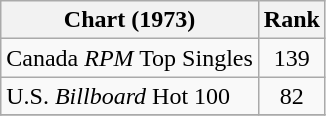<table class="wikitable">
<tr>
<th>Chart (1973)</th>
<th style="text-align:center;">Rank</th>
</tr>
<tr>
<td>Canada <em>RPM</em> Top Singles</td>
<td style="text-align:center;">139</td>
</tr>
<tr>
<td>U.S. <em>Billboard</em> Hot 100</td>
<td style="text-align:center;">82</td>
</tr>
<tr>
</tr>
</table>
